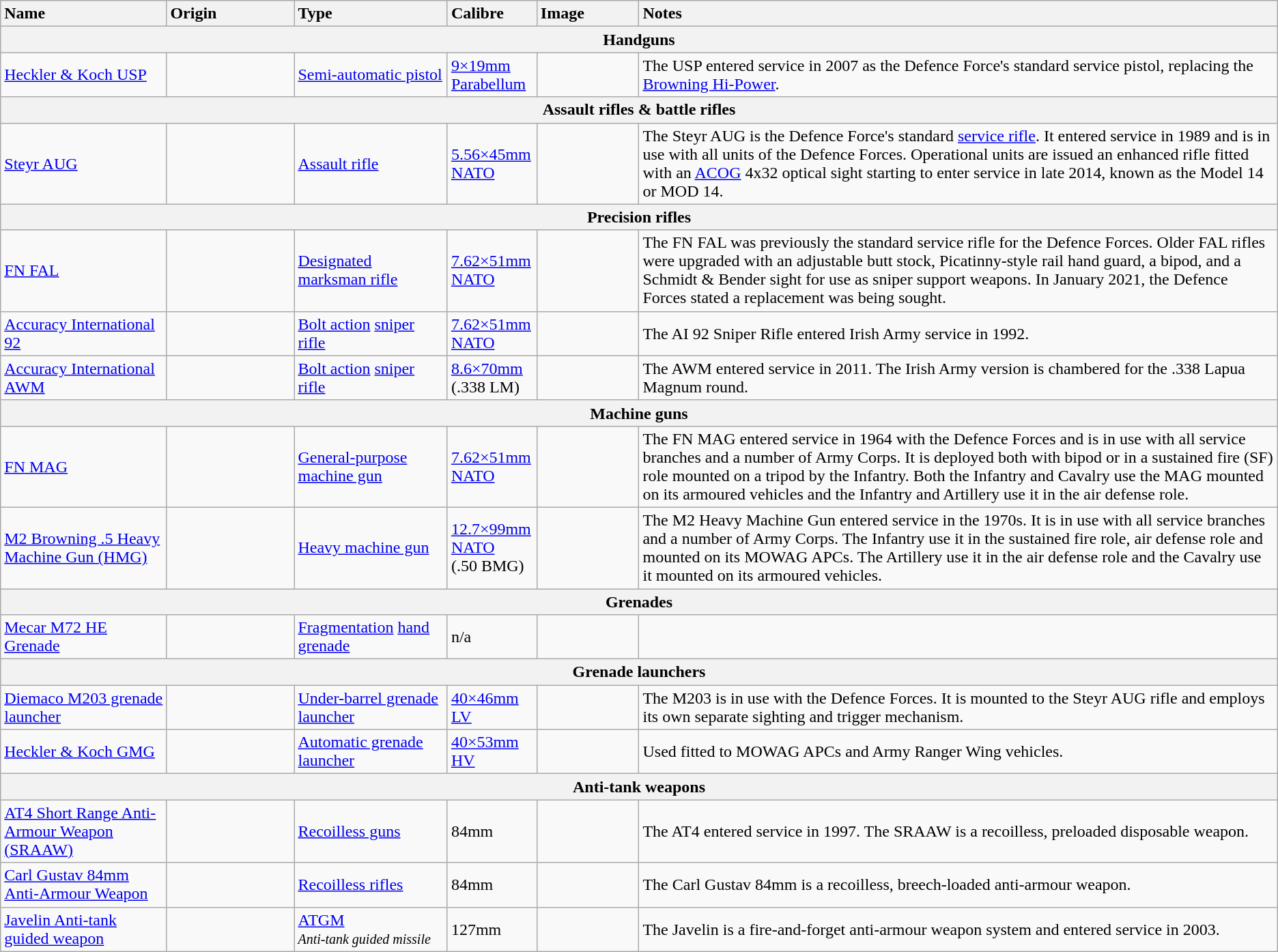<table class="wikitable">
<tr>
<th style="text-align: left; width:13%;">Name</th>
<th style="text-align: left; width:10%;">Origin</th>
<th style="text-align: left; width:12%;">Type</th>
<th style="text-align: left; width:7%;">Calibre</th>
<th style="text-align: left; width:8%; ">Image</th>
<th style="text-align: left; width:50%;">Notes</th>
</tr>
<tr>
<th colspan="6" style="align: center;">Handguns</th>
</tr>
<tr>
<td><a href='#'>Heckler & Koch USP</a></td>
<td></td>
<td><a href='#'>Semi-automatic pistol</a></td>
<td><a href='#'>9×19mm Parabellum</a></td>
<td></td>
<td>The USP entered service in 2007 as the Defence Force's standard service pistol, replacing the <a href='#'>Browning Hi-Power</a>.</td>
</tr>
<tr>
<th colspan="6">Assault rifles & battle rifles</th>
</tr>
<tr>
<td><a href='#'>Steyr AUG</a></td>
<td></td>
<td><a href='#'>Assault rifle</a></td>
<td><a href='#'>5.56×45mm NATO</a></td>
<td></td>
<td>The Steyr AUG is the Defence Force's standard <a href='#'>service rifle</a>. It entered service in 1989 and is in use with all units of the Defence Forces. Operational units are issued an enhanced rifle fitted with an <a href='#'>ACOG</a> 4x32 optical sight starting to enter service in late 2014, known as the Model 14 or MOD 14.</td>
</tr>
<tr>
<th colspan="6">Precision rifles</th>
</tr>
<tr>
<td><a href='#'>FN FAL</a></td>
<td></td>
<td><a href='#'>Designated marksman rifle</a></td>
<td><a href='#'>7.62×51mm NATO</a></td>
<td></td>
<td>The FN FAL was previously the standard service rifle for the Defence Forces. Older FAL rifles were upgraded with an adjustable butt stock, Picatinny-style rail hand guard, a bipod, and a Schmidt & Bender sight for use as sniper support weapons. In January 2021, the Defence Forces stated a replacement was being sought.</td>
</tr>
<tr>
<td><a href='#'>Accuracy International 92</a></td>
<td></td>
<td><a href='#'>Bolt action</a> <a href='#'>sniper rifle</a></td>
<td><a href='#'>7.62×51mm NATO</a></td>
<td></td>
<td>The AI 92 Sniper Rifle entered Irish Army service in 1992.</td>
</tr>
<tr>
<td><a href='#'>Accuracy International AWM</a></td>
<td></td>
<td><a href='#'>Bolt action</a> <a href='#'>sniper rifle</a></td>
<td><a href='#'>8.6×70mm</a> (.338 LM)</td>
<td></td>
<td>The AWM entered service in 2011. The Irish Army version is chambered for the .338 Lapua Magnum round.</td>
</tr>
<tr>
<th colspan="6">Machine guns</th>
</tr>
<tr>
<td><a href='#'>FN MAG</a></td>
<td></td>
<td><a href='#'>General-purpose machine gun</a></td>
<td><a href='#'>7.62×51mm NATO</a></td>
<td></td>
<td>The FN MAG entered service in 1964 with the Defence Forces and is in use with all service branches and a number of Army Corps. It is deployed both with bipod or in a sustained fire (SF) role mounted on a tripod by the Infantry. Both the Infantry and Cavalry use the MAG mounted on its armoured vehicles and the Infantry and Artillery use it in the air defense role.</td>
</tr>
<tr>
<td><a href='#'>M2 Browning .5 Heavy Machine Gun (HMG)</a></td>
<td><br></td>
<td><a href='#'>Heavy machine gun</a></td>
<td><a href='#'>12.7×99mm NATO</a><br>(.50 BMG)</td>
<td></td>
<td>The M2 Heavy Machine Gun entered service in the 1970s. It is in use with all service branches and a number of Army Corps. The Infantry use it in the sustained fire role, air defense role and mounted on its MOWAG APCs. The Artillery use it in the air defense role and the Cavalry use it mounted on its armoured vehicles.</td>
</tr>
<tr>
<th colspan="6">Grenades</th>
</tr>
<tr>
<td><a href='#'>Mecar M72 HE Grenade</a></td>
<td></td>
<td><a href='#'>Fragmentation</a> <a href='#'>hand grenade</a></td>
<td>n/a</td>
<td></td>
<td></td>
</tr>
<tr>
<th colspan="6">Grenade launchers</th>
</tr>
<tr>
<td><a href='#'>Diemaco M203 grenade launcher</a></td>
<td></td>
<td><a href='#'>Under-barrel grenade launcher</a></td>
<td><a href='#'>40×46mm LV</a></td>
<td></td>
<td>The M203 is in use with the Defence Forces. It is mounted to the Steyr AUG rifle and employs its own separate sighting and trigger mechanism.</td>
</tr>
<tr>
<td><a href='#'>Heckler & Koch GMG</a></td>
<td></td>
<td><a href='#'>Automatic grenade launcher</a></td>
<td><a href='#'>40×53mm HV</a></td>
<td></td>
<td>Used fitted to MOWAG APCs and Army Ranger Wing vehicles.</td>
</tr>
<tr>
<th colspan="6">Anti-tank weapons</th>
</tr>
<tr>
<td><a href='#'>AT4 Short Range Anti-Armour Weapon (SRAAW)</a></td>
<td></td>
<td><a href='#'>Recoilless guns</a></td>
<td>84mm</td>
<td></td>
<td>The AT4 entered service in 1997. The SRAAW is a recoilless, preloaded disposable weapon.</td>
</tr>
<tr>
<td><a href='#'>Carl Gustav 84mm Anti-Armour Weapon</a></td>
<td></td>
<td><a href='#'>Recoilless rifles</a></td>
<td>84mm</td>
<td></td>
<td>The Carl Gustav 84mm is a recoilless, breech-loaded anti-armour weapon.</td>
</tr>
<tr>
<td><a href='#'>Javelin Anti-tank guided weapon</a></td>
<td></td>
<td><a href='#'>ATGM</a><br><em><small>Anti-tank guided missile</small></em></td>
<td>127mm</td>
<td></td>
<td>The Javelin is a fire-and-forget anti-armour weapon system and entered service in 2003.</td>
</tr>
</table>
